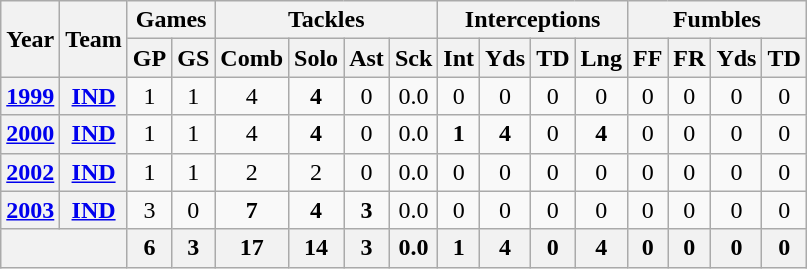<table class="wikitable" style="text-align:center">
<tr>
<th rowspan="2">Year</th>
<th rowspan="2">Team</th>
<th colspan="2">Games</th>
<th colspan="4">Tackles</th>
<th colspan="4">Interceptions</th>
<th colspan="4">Fumbles</th>
</tr>
<tr>
<th>GP</th>
<th>GS</th>
<th>Comb</th>
<th>Solo</th>
<th>Ast</th>
<th>Sck</th>
<th>Int</th>
<th>Yds</th>
<th>TD</th>
<th>Lng</th>
<th>FF</th>
<th>FR</th>
<th>Yds</th>
<th>TD</th>
</tr>
<tr>
<th><a href='#'>1999</a></th>
<th><a href='#'>IND</a></th>
<td>1</td>
<td>1</td>
<td>4</td>
<td><strong>4</strong></td>
<td>0</td>
<td>0.0</td>
<td>0</td>
<td>0</td>
<td>0</td>
<td>0</td>
<td>0</td>
<td>0</td>
<td>0</td>
<td>0</td>
</tr>
<tr>
<th><a href='#'>2000</a></th>
<th><a href='#'>IND</a></th>
<td>1</td>
<td>1</td>
<td>4</td>
<td><strong>4</strong></td>
<td>0</td>
<td>0.0</td>
<td><strong>1</strong></td>
<td><strong>4</strong></td>
<td>0</td>
<td><strong>4</strong></td>
<td>0</td>
<td>0</td>
<td>0</td>
<td>0</td>
</tr>
<tr>
<th><a href='#'>2002</a></th>
<th><a href='#'>IND</a></th>
<td>1</td>
<td>1</td>
<td>2</td>
<td>2</td>
<td>0</td>
<td>0.0</td>
<td>0</td>
<td>0</td>
<td>0</td>
<td>0</td>
<td>0</td>
<td>0</td>
<td>0</td>
<td>0</td>
</tr>
<tr>
<th><a href='#'>2003</a></th>
<th><a href='#'>IND</a></th>
<td>3</td>
<td>0</td>
<td><strong>7</strong></td>
<td><strong>4</strong></td>
<td><strong>3</strong></td>
<td>0.0</td>
<td>0</td>
<td>0</td>
<td>0</td>
<td>0</td>
<td>0</td>
<td>0</td>
<td>0</td>
<td>0</td>
</tr>
<tr>
<th colspan="2"></th>
<th>6</th>
<th>3</th>
<th>17</th>
<th>14</th>
<th>3</th>
<th>0.0</th>
<th>1</th>
<th>4</th>
<th>0</th>
<th>4</th>
<th>0</th>
<th>0</th>
<th>0</th>
<th>0</th>
</tr>
</table>
